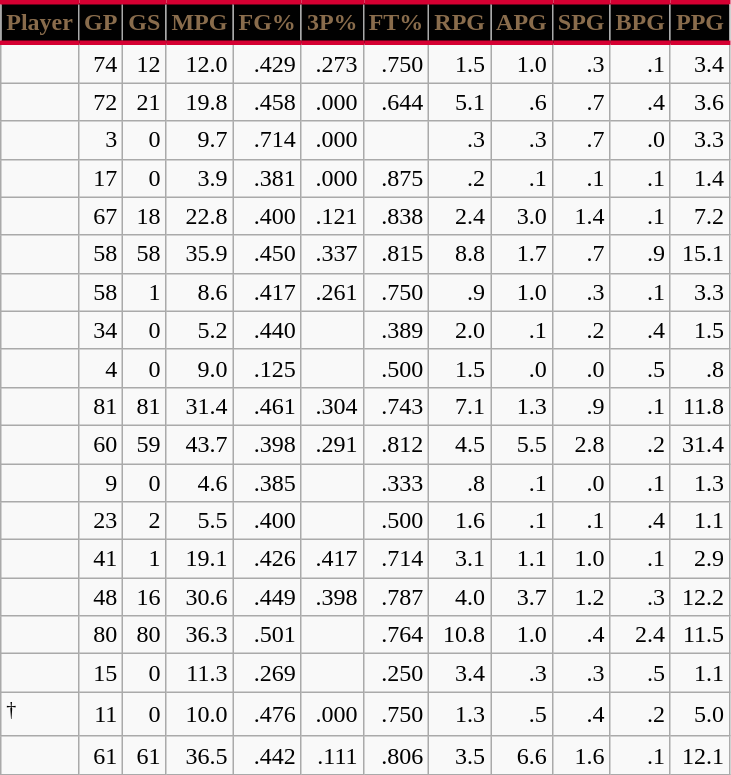<table class="wikitable sortable" style="text-align:right;">
<tr>
<th style="background:#010101; color:#896C4C; border-top:#D50032 3px solid; border-bottom:#D50032 3px solid;">Player</th>
<th style="background:#010101; color:#896C4C; border-top:#D50032 3px solid; border-bottom:#D50032 3px solid;">GP</th>
<th style="background:#010101; color:#896C4C; border-top:#D50032 3px solid; border-bottom:#D50032 3px solid;">GS</th>
<th style="background:#010101; color:#896C4C; border-top:#D50032 3px solid; border-bottom:#D50032 3px solid;">MPG</th>
<th style="background:#010101; color:#896C4C; border-top:#D50032 3px solid; border-bottom:#D50032 3px solid;">FG%</th>
<th style="background:#010101; color:#896C4C; border-top:#D50032 3px solid; border-bottom:#D50032 3px solid;">3P%</th>
<th style="background:#010101; color:#896C4C; border-top:#D50032 3px solid; border-bottom:#D50032 3px solid;">FT%</th>
<th style="background:#010101; color:#896C4C; border-top:#D50032 3px solid; border-bottom:#D50032 3px solid;">RPG</th>
<th style="background:#010101; color:#896C4C; border-top:#D50032 3px solid; border-bottom:#D50032 3px solid;">APG</th>
<th style="background:#010101; color:#896C4C; border-top:#D50032 3px solid; border-bottom:#D50032 3px solid;">SPG</th>
<th style="background:#010101; color:#896C4C; border-top:#D50032 3px solid; border-bottom:#D50032 3px solid;">BPG</th>
<th style="background:#010101; color:#896C4C; border-top:#D50032 3px solid; border-bottom:#D50032 3px solid;">PPG</th>
</tr>
<tr>
<td style="text-align:left;"></td>
<td>74</td>
<td>12</td>
<td>12.0</td>
<td>.429</td>
<td>.273</td>
<td>.750</td>
<td>1.5</td>
<td>1.0</td>
<td>.3</td>
<td>.1</td>
<td>3.4</td>
</tr>
<tr>
<td style="text-align:left;"></td>
<td>72</td>
<td>21</td>
<td>19.8</td>
<td>.458</td>
<td>.000</td>
<td>.644</td>
<td>5.1</td>
<td>.6</td>
<td>.7</td>
<td>.4</td>
<td>3.6</td>
</tr>
<tr>
<td style="text-align:left;"></td>
<td>3</td>
<td>0</td>
<td>9.7</td>
<td>.714</td>
<td>.000</td>
<td></td>
<td>.3</td>
<td>.3</td>
<td>.7</td>
<td>.0</td>
<td>3.3</td>
</tr>
<tr>
<td style="text-align:left;"></td>
<td>17</td>
<td>0</td>
<td>3.9</td>
<td>.381</td>
<td>.000</td>
<td>.875</td>
<td>.2</td>
<td>.1</td>
<td>.1</td>
<td>.1</td>
<td>1.4</td>
</tr>
<tr>
<td style="text-align:left;"></td>
<td>67</td>
<td>18</td>
<td>22.8</td>
<td>.400</td>
<td>.121</td>
<td>.838</td>
<td>2.4</td>
<td>3.0</td>
<td>1.4</td>
<td>.1</td>
<td>7.2</td>
</tr>
<tr>
<td style="text-align:left;"></td>
<td>58</td>
<td>58</td>
<td>35.9</td>
<td>.450</td>
<td>.337</td>
<td>.815</td>
<td>8.8</td>
<td>1.7</td>
<td>.7</td>
<td>.9</td>
<td>15.1</td>
</tr>
<tr>
<td style="text-align:left;"></td>
<td>58</td>
<td>1</td>
<td>8.6</td>
<td>.417</td>
<td>.261</td>
<td>.750</td>
<td>.9</td>
<td>1.0</td>
<td>.3</td>
<td>.1</td>
<td>3.3</td>
</tr>
<tr>
<td style="text-align:left;"></td>
<td>34</td>
<td>0</td>
<td>5.2</td>
<td>.440</td>
<td></td>
<td>.389</td>
<td>2.0</td>
<td>.1</td>
<td>.2</td>
<td>.4</td>
<td>1.5</td>
</tr>
<tr>
<td style="text-align:left;"></td>
<td>4</td>
<td>0</td>
<td>9.0</td>
<td>.125</td>
<td></td>
<td>.500</td>
<td>1.5</td>
<td>.0</td>
<td>.0</td>
<td>.5</td>
<td>.8</td>
</tr>
<tr>
<td style="text-align:left;"></td>
<td>81</td>
<td>81</td>
<td>31.4</td>
<td>.461</td>
<td>.304</td>
<td>.743</td>
<td>7.1</td>
<td>1.3</td>
<td>.9</td>
<td>.1</td>
<td>11.8</td>
</tr>
<tr>
<td style="text-align:left;"></td>
<td>60</td>
<td>59</td>
<td>43.7</td>
<td>.398</td>
<td>.291</td>
<td>.812</td>
<td>4.5</td>
<td>5.5</td>
<td>2.8</td>
<td>.2</td>
<td>31.4</td>
</tr>
<tr>
<td style="text-align:left;"></td>
<td>9</td>
<td>0</td>
<td>4.6</td>
<td>.385</td>
<td></td>
<td>.333</td>
<td>.8</td>
<td>.1</td>
<td>.0</td>
<td>.1</td>
<td>1.3</td>
</tr>
<tr>
<td style="text-align:left;"></td>
<td>23</td>
<td>2</td>
<td>5.5</td>
<td>.400</td>
<td></td>
<td>.500</td>
<td>1.6</td>
<td>.1</td>
<td>.1</td>
<td>.4</td>
<td>1.1</td>
</tr>
<tr>
<td style="text-align:left;"></td>
<td>41</td>
<td>1</td>
<td>19.1</td>
<td>.426</td>
<td>.417</td>
<td>.714</td>
<td>3.1</td>
<td>1.1</td>
<td>1.0</td>
<td>.1</td>
<td>2.9</td>
</tr>
<tr>
<td style="text-align:left;"></td>
<td>48</td>
<td>16</td>
<td>30.6</td>
<td>.449</td>
<td>.398</td>
<td>.787</td>
<td>4.0</td>
<td>3.7</td>
<td>1.2</td>
<td>.3</td>
<td>12.2</td>
</tr>
<tr>
<td style="text-align:left;"></td>
<td>80</td>
<td>80</td>
<td>36.3</td>
<td>.501</td>
<td></td>
<td>.764</td>
<td>10.8</td>
<td>1.0</td>
<td>.4</td>
<td>2.4</td>
<td>11.5</td>
</tr>
<tr>
<td style="text-align:left;"></td>
<td>15</td>
<td>0</td>
<td>11.3</td>
<td>.269</td>
<td></td>
<td>.250</td>
<td>3.4</td>
<td>.3</td>
<td>.3</td>
<td>.5</td>
<td>1.1</td>
</tr>
<tr>
<td style="text-align:left;"><sup>†</sup></td>
<td>11</td>
<td>0</td>
<td>10.0</td>
<td>.476</td>
<td>.000</td>
<td>.750</td>
<td>1.3</td>
<td>.5</td>
<td>.4</td>
<td>.2</td>
<td>5.0</td>
</tr>
<tr>
<td style="text-align:left;"></td>
<td>61</td>
<td>61</td>
<td>36.5</td>
<td>.442</td>
<td>.111</td>
<td>.806</td>
<td>3.5</td>
<td>6.6</td>
<td>1.6</td>
<td>.1</td>
<td>12.1</td>
</tr>
</table>
